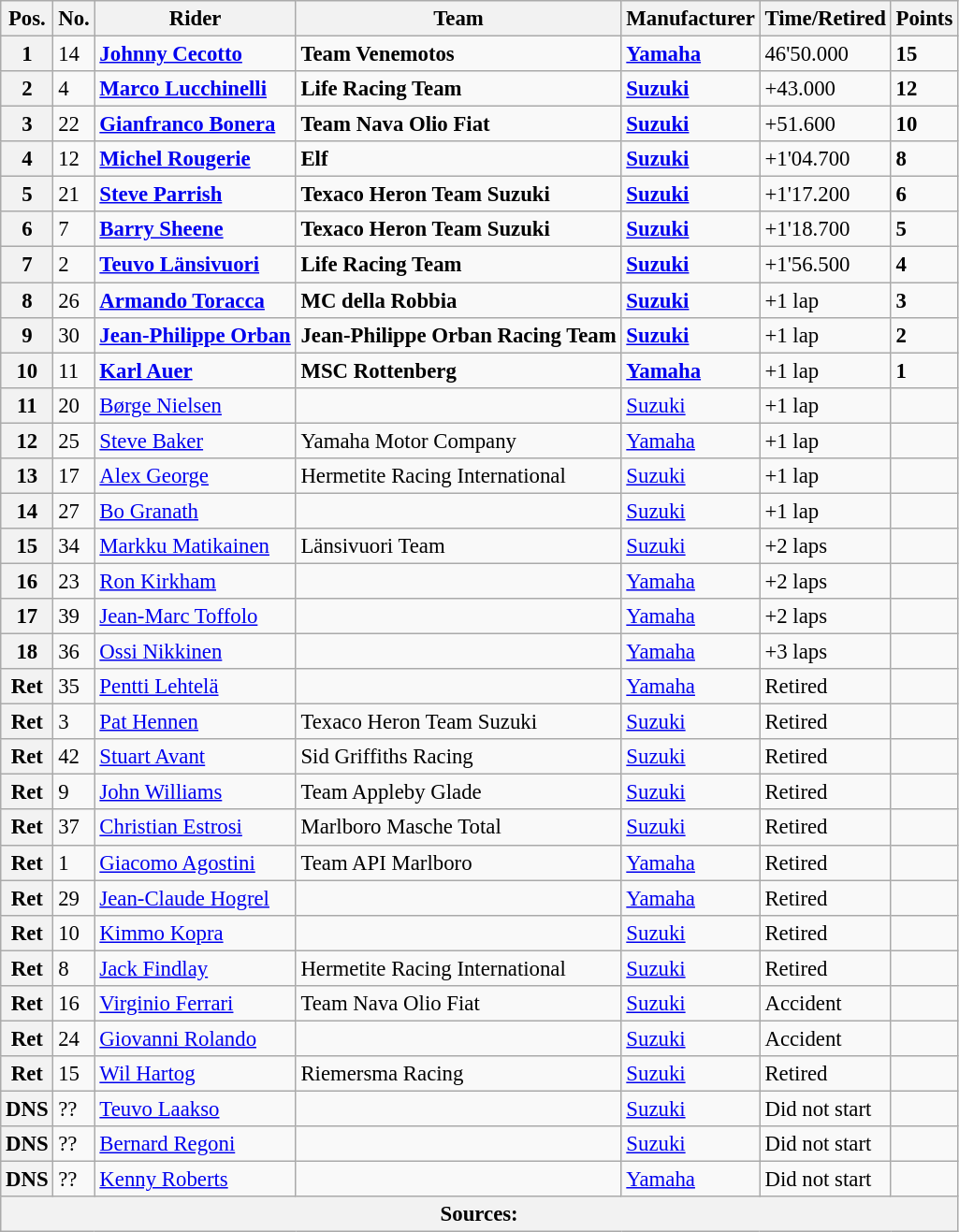<table class="wikitable" style="font-size: 95%;">
<tr>
<th>Pos.</th>
<th>No.</th>
<th>Rider</th>
<th>Team</th>
<th>Manufacturer</th>
<th>Time/Retired</th>
<th>Points</th>
</tr>
<tr>
<th>1</th>
<td>14</td>
<td> <strong><a href='#'>Johnny Cecotto</a></strong></td>
<td><strong>Team Venemotos</strong></td>
<td><strong><a href='#'>Yamaha</a></strong></td>
<td>46'50.000</td>
<td><strong>15</strong></td>
</tr>
<tr>
<th>2</th>
<td>4</td>
<td> <strong><a href='#'>Marco Lucchinelli</a></strong></td>
<td><strong>Life Racing Team</strong></td>
<td><strong><a href='#'>Suzuki</a></strong></td>
<td>+43.000</td>
<td><strong>12</strong></td>
</tr>
<tr>
<th>3</th>
<td>22</td>
<td> <strong><a href='#'>Gianfranco Bonera</a></strong></td>
<td><strong>Team Nava Olio Fiat</strong></td>
<td><strong><a href='#'>Suzuki</a></strong></td>
<td>+51.600</td>
<td><strong>10</strong></td>
</tr>
<tr>
<th>4</th>
<td>12</td>
<td> <strong><a href='#'>Michel Rougerie</a></strong></td>
<td><strong>Elf</strong></td>
<td><strong><a href='#'>Suzuki</a></strong></td>
<td>+1'04.700</td>
<td><strong>8</strong></td>
</tr>
<tr>
<th>5</th>
<td>21</td>
<td> <strong><a href='#'>Steve Parrish</a></strong></td>
<td><strong>Texaco Heron Team Suzuki</strong></td>
<td><strong><a href='#'>Suzuki</a></strong></td>
<td>+1'17.200</td>
<td><strong>6</strong></td>
</tr>
<tr>
<th>6</th>
<td>7</td>
<td> <strong><a href='#'>Barry Sheene</a></strong></td>
<td><strong>Texaco Heron Team Suzuki</strong></td>
<td><strong><a href='#'>Suzuki</a></strong></td>
<td>+1'18.700</td>
<td><strong>5</strong></td>
</tr>
<tr>
<th>7</th>
<td>2</td>
<td> <strong><a href='#'>Teuvo Länsivuori</a></strong></td>
<td><strong>Life Racing Team</strong></td>
<td><strong><a href='#'>Suzuki</a></strong></td>
<td>+1'56.500</td>
<td><strong>4</strong></td>
</tr>
<tr>
<th>8</th>
<td>26</td>
<td> <strong><a href='#'>Armando Toracca</a></strong></td>
<td><strong>MC della Robbia</strong></td>
<td><strong><a href='#'>Suzuki</a></strong></td>
<td>+1 lap</td>
<td><strong>3</strong></td>
</tr>
<tr>
<th>9</th>
<td>30</td>
<td> <strong><a href='#'>Jean-Philippe Orban</a></strong></td>
<td><strong>Jean-Philippe Orban Racing Team</strong></td>
<td><strong><a href='#'>Suzuki</a></strong></td>
<td>+1 lap</td>
<td><strong>2</strong></td>
</tr>
<tr>
<th>10</th>
<td>11</td>
<td> <strong><a href='#'>Karl Auer</a></strong></td>
<td><strong>MSC Rottenberg</strong></td>
<td><strong><a href='#'>Yamaha</a></strong></td>
<td>+1 lap</td>
<td><strong>1</strong></td>
</tr>
<tr>
<th>11</th>
<td>20</td>
<td> <a href='#'>Børge Nielsen</a></td>
<td></td>
<td><a href='#'>Suzuki</a></td>
<td>+1 lap</td>
<td></td>
</tr>
<tr>
<th>12</th>
<td>25</td>
<td> <a href='#'>Steve Baker</a></td>
<td>Yamaha Motor Company</td>
<td><a href='#'>Yamaha</a></td>
<td>+1 lap</td>
<td></td>
</tr>
<tr>
<th>13</th>
<td>17</td>
<td> <a href='#'>Alex George</a></td>
<td>Hermetite Racing International</td>
<td><a href='#'>Suzuki</a></td>
<td>+1 lap</td>
<td></td>
</tr>
<tr>
<th>14</th>
<td>27</td>
<td> <a href='#'>Bo Granath</a></td>
<td></td>
<td><a href='#'>Suzuki</a></td>
<td>+1 lap</td>
<td></td>
</tr>
<tr>
<th>15</th>
<td>34</td>
<td> <a href='#'>Markku Matikainen</a></td>
<td>Länsivuori Team</td>
<td><a href='#'>Suzuki</a></td>
<td>+2 laps</td>
<td></td>
</tr>
<tr>
<th>16</th>
<td>23</td>
<td> <a href='#'>Ron Kirkham</a></td>
<td></td>
<td><a href='#'>Yamaha</a></td>
<td>+2 laps</td>
<td></td>
</tr>
<tr>
<th>17</th>
<td>39</td>
<td> <a href='#'>Jean-Marc Toffolo</a></td>
<td></td>
<td><a href='#'>Yamaha</a></td>
<td>+2 laps</td>
<td></td>
</tr>
<tr>
<th>18</th>
<td>36</td>
<td> <a href='#'>Ossi Nikkinen</a></td>
<td></td>
<td><a href='#'>Yamaha</a></td>
<td>+3 laps</td>
<td></td>
</tr>
<tr>
<th>Ret</th>
<td>35</td>
<td> <a href='#'>Pentti Lehtelä</a></td>
<td></td>
<td><a href='#'>Yamaha</a></td>
<td>Retired</td>
<td></td>
</tr>
<tr>
<th>Ret</th>
<td>3</td>
<td> <a href='#'>Pat Hennen</a></td>
<td>Texaco Heron Team Suzuki</td>
<td><a href='#'>Suzuki</a></td>
<td>Retired</td>
<td></td>
</tr>
<tr>
<th>Ret</th>
<td>42</td>
<td> <a href='#'>Stuart Avant</a></td>
<td>Sid Griffiths Racing</td>
<td><a href='#'>Suzuki</a></td>
<td>Retired</td>
<td></td>
</tr>
<tr>
<th>Ret</th>
<td>9</td>
<td> <a href='#'>John Williams</a></td>
<td>Team Appleby Glade</td>
<td><a href='#'>Suzuki</a></td>
<td>Retired</td>
<td></td>
</tr>
<tr>
<th>Ret</th>
<td>37</td>
<td> <a href='#'>Christian Estrosi</a></td>
<td>Marlboro Masche Total</td>
<td><a href='#'>Suzuki</a></td>
<td>Retired</td>
<td></td>
</tr>
<tr>
<th>Ret</th>
<td>1</td>
<td> <a href='#'>Giacomo Agostini</a></td>
<td>Team API Marlboro</td>
<td><a href='#'>Yamaha</a></td>
<td>Retired</td>
<td></td>
</tr>
<tr>
<th>Ret</th>
<td>29</td>
<td> <a href='#'>Jean-Claude Hogrel</a></td>
<td></td>
<td><a href='#'>Yamaha</a></td>
<td>Retired</td>
<td></td>
</tr>
<tr>
<th>Ret</th>
<td>10</td>
<td> <a href='#'>Kimmo Kopra</a></td>
<td></td>
<td><a href='#'>Suzuki</a></td>
<td>Retired</td>
<td></td>
</tr>
<tr>
<th>Ret</th>
<td>8</td>
<td> <a href='#'>Jack Findlay</a></td>
<td>Hermetite Racing International</td>
<td><a href='#'>Suzuki</a></td>
<td>Retired</td>
<td></td>
</tr>
<tr>
<th>Ret</th>
<td>16</td>
<td> <a href='#'>Virginio Ferrari</a></td>
<td>Team Nava Olio Fiat</td>
<td><a href='#'>Suzuki</a></td>
<td>Accident</td>
<td></td>
</tr>
<tr>
<th>Ret</th>
<td>24</td>
<td> <a href='#'>Giovanni Rolando</a></td>
<td></td>
<td><a href='#'>Suzuki</a></td>
<td>Accident</td>
<td></td>
</tr>
<tr>
<th>Ret</th>
<td>15</td>
<td> <a href='#'>Wil Hartog</a></td>
<td>Riemersma Racing</td>
<td><a href='#'>Suzuki</a></td>
<td>Retired</td>
<td></td>
</tr>
<tr>
<th>DNS</th>
<td>??</td>
<td> <a href='#'>Teuvo Laakso</a></td>
<td></td>
<td><a href='#'>Suzuki</a></td>
<td>Did not start</td>
<td></td>
</tr>
<tr>
<th>DNS</th>
<td>??</td>
<td> <a href='#'>Bernard Regoni</a></td>
<td></td>
<td><a href='#'>Suzuki</a></td>
<td>Did not start</td>
<td></td>
</tr>
<tr>
<th>DNS</th>
<td>??</td>
<td> <a href='#'>Kenny Roberts</a></td>
<td></td>
<td><a href='#'>Yamaha</a></td>
<td>Did not start</td>
<td></td>
</tr>
<tr>
<th colspan=9>Sources: </th>
</tr>
</table>
